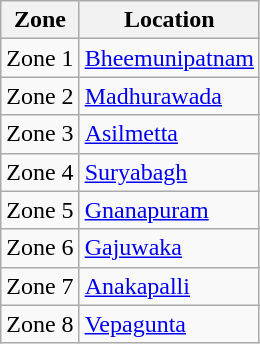<table class="wikitable sortable">
<tr>
<th>Zone</th>
<th>Location</th>
</tr>
<tr>
<td>Zone 1</td>
<td><a href='#'>Bheemunipatnam</a></td>
</tr>
<tr>
<td>Zone 2</td>
<td><a href='#'>Madhurawada</a></td>
</tr>
<tr>
<td>Zone 3</td>
<td><a href='#'>Asilmetta</a></td>
</tr>
<tr>
<td>Zone 4</td>
<td><a href='#'>Suryabagh</a></td>
</tr>
<tr>
<td>Zone 5</td>
<td><a href='#'>Gnanapuram</a></td>
</tr>
<tr>
<td>Zone 6</td>
<td><a href='#'>Gajuwaka</a></td>
</tr>
<tr>
<td>Zone 7</td>
<td><a href='#'>Anakapalli</a></td>
</tr>
<tr>
<td>Zone 8</td>
<td><a href='#'>Vepagunta</a></td>
</tr>
</table>
